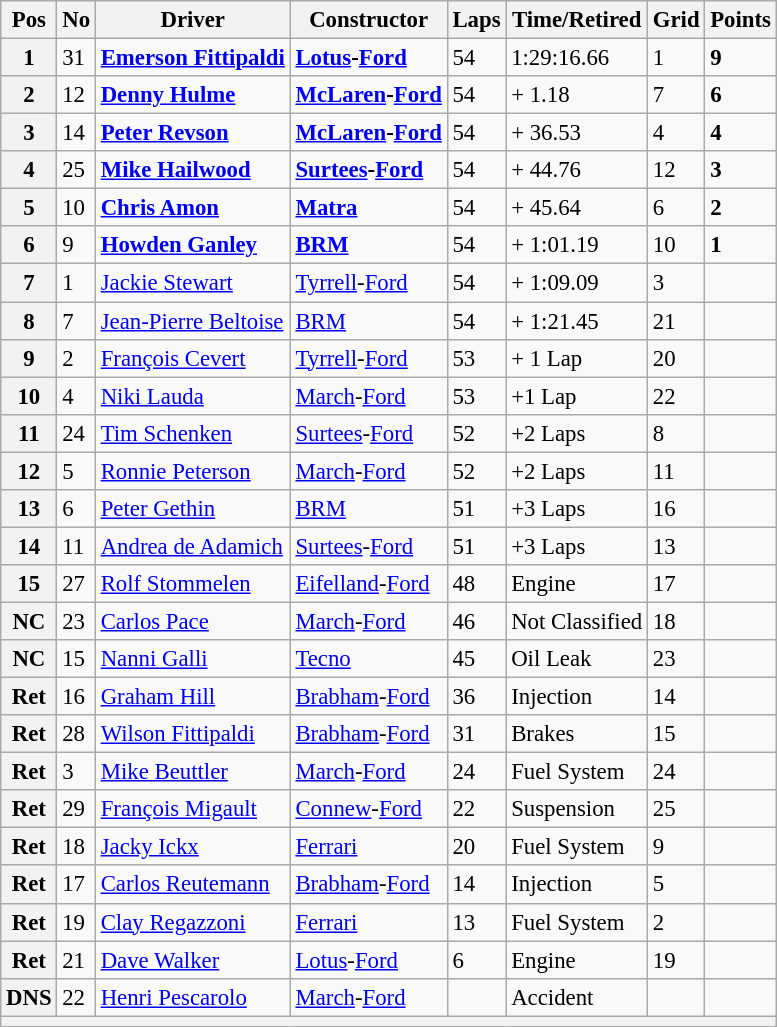<table class="wikitable" style="font-size: 95%;">
<tr>
<th>Pos</th>
<th>No</th>
<th>Driver</th>
<th>Constructor</th>
<th>Laps</th>
<th>Time/Retired</th>
<th>Grid</th>
<th>Points</th>
</tr>
<tr>
<th>1</th>
<td>31</td>
<td> <strong><a href='#'>Emerson Fittipaldi</a></strong></td>
<td><strong><a href='#'>Lotus</a>-<a href='#'>Ford</a></strong></td>
<td>54</td>
<td>1:29:16.66</td>
<td>1</td>
<td><strong>9</strong></td>
</tr>
<tr>
<th>2</th>
<td>12</td>
<td> <strong><a href='#'>Denny Hulme</a></strong></td>
<td><strong><a href='#'>McLaren</a>-<a href='#'>Ford</a></strong></td>
<td>54</td>
<td>+ 1.18</td>
<td>7</td>
<td><strong>6</strong></td>
</tr>
<tr>
<th>3</th>
<td>14</td>
<td> <strong><a href='#'>Peter Revson</a></strong></td>
<td><strong><a href='#'>McLaren</a>-<a href='#'>Ford</a></strong></td>
<td>54</td>
<td>+ 36.53</td>
<td>4</td>
<td><strong>4</strong></td>
</tr>
<tr>
<th>4</th>
<td>25</td>
<td> <strong><a href='#'>Mike Hailwood</a></strong></td>
<td><strong><a href='#'>Surtees</a>-<a href='#'>Ford</a></strong></td>
<td>54</td>
<td>+ 44.76</td>
<td>12</td>
<td><strong>3</strong></td>
</tr>
<tr>
<th>5</th>
<td>10</td>
<td> <strong><a href='#'>Chris Amon</a></strong></td>
<td><strong><a href='#'>Matra</a></strong></td>
<td>54</td>
<td>+ 45.64</td>
<td>6</td>
<td><strong>2</strong></td>
</tr>
<tr>
<th>6</th>
<td>9</td>
<td> <strong><a href='#'>Howden Ganley</a></strong></td>
<td><strong><a href='#'>BRM</a></strong></td>
<td>54</td>
<td>+ 1:01.19</td>
<td>10</td>
<td><strong>1</strong></td>
</tr>
<tr>
<th>7</th>
<td>1</td>
<td> <a href='#'>Jackie Stewart</a></td>
<td><a href='#'>Tyrrell</a>-<a href='#'>Ford</a></td>
<td>54</td>
<td>+ 1:09.09</td>
<td>3</td>
<td> </td>
</tr>
<tr>
<th>8</th>
<td>7</td>
<td> <a href='#'>Jean-Pierre Beltoise</a></td>
<td><a href='#'>BRM</a></td>
<td>54</td>
<td>+ 1:21.45</td>
<td>21</td>
<td> </td>
</tr>
<tr>
<th>9</th>
<td>2</td>
<td> <a href='#'>François Cevert</a></td>
<td><a href='#'>Tyrrell</a>-<a href='#'>Ford</a></td>
<td>53</td>
<td>+ 1 Lap</td>
<td>20</td>
<td> </td>
</tr>
<tr>
<th>10</th>
<td>4</td>
<td> <a href='#'>Niki Lauda</a></td>
<td><a href='#'>March</a>-<a href='#'>Ford</a></td>
<td>53</td>
<td>+1 Lap</td>
<td>22</td>
<td> </td>
</tr>
<tr>
<th>11</th>
<td>24</td>
<td> <a href='#'>Tim Schenken</a></td>
<td><a href='#'>Surtees</a>-<a href='#'>Ford</a></td>
<td>52</td>
<td>+2 Laps</td>
<td>8</td>
<td> </td>
</tr>
<tr>
<th>12</th>
<td>5</td>
<td> <a href='#'>Ronnie Peterson</a></td>
<td><a href='#'>March</a>-<a href='#'>Ford</a></td>
<td>52</td>
<td>+2 Laps</td>
<td>11</td>
<td> </td>
</tr>
<tr>
<th>13</th>
<td>6</td>
<td> <a href='#'>Peter Gethin</a></td>
<td><a href='#'>BRM</a></td>
<td>51</td>
<td>+3 Laps</td>
<td>16</td>
<td> </td>
</tr>
<tr>
<th>14</th>
<td>11</td>
<td> <a href='#'>Andrea de Adamich</a></td>
<td><a href='#'>Surtees</a>-<a href='#'>Ford</a></td>
<td>51</td>
<td>+3 Laps</td>
<td>13</td>
<td> </td>
</tr>
<tr>
<th>15</th>
<td>27</td>
<td> <a href='#'>Rolf Stommelen</a></td>
<td><a href='#'>Eifelland</a>-<a href='#'>Ford</a></td>
<td>48</td>
<td>Engine</td>
<td>17</td>
<td> </td>
</tr>
<tr>
<th>NC</th>
<td>23</td>
<td> <a href='#'>Carlos Pace</a></td>
<td><a href='#'>March</a>-<a href='#'>Ford</a></td>
<td>46</td>
<td>Not Classified</td>
<td>18</td>
<td> </td>
</tr>
<tr>
<th>NC</th>
<td>15</td>
<td> <a href='#'>Nanni Galli</a></td>
<td><a href='#'>Tecno</a></td>
<td>45</td>
<td>Oil Leak</td>
<td>23</td>
<td> </td>
</tr>
<tr>
<th>Ret</th>
<td>16</td>
<td> <a href='#'>Graham Hill</a></td>
<td><a href='#'>Brabham</a>-<a href='#'>Ford</a></td>
<td>36</td>
<td>Injection</td>
<td>14</td>
<td> </td>
</tr>
<tr>
<th>Ret</th>
<td>28</td>
<td> <a href='#'>Wilson Fittipaldi</a></td>
<td><a href='#'>Brabham</a>-<a href='#'>Ford</a></td>
<td>31</td>
<td>Brakes</td>
<td>15</td>
<td> </td>
</tr>
<tr>
<th>Ret</th>
<td>3</td>
<td> <a href='#'>Mike Beuttler</a></td>
<td><a href='#'>March</a>-<a href='#'>Ford</a></td>
<td>24</td>
<td>Fuel System</td>
<td>24</td>
<td> </td>
</tr>
<tr>
<th>Ret</th>
<td>29</td>
<td> <a href='#'>François Migault</a></td>
<td><a href='#'>Connew</a>-<a href='#'>Ford</a></td>
<td>22</td>
<td>Suspension</td>
<td>25</td>
<td> </td>
</tr>
<tr>
<th>Ret</th>
<td>18</td>
<td> <a href='#'>Jacky Ickx</a></td>
<td><a href='#'>Ferrari</a></td>
<td>20</td>
<td>Fuel System</td>
<td>9</td>
<td> </td>
</tr>
<tr>
<th>Ret</th>
<td>17</td>
<td> <a href='#'>Carlos Reutemann</a></td>
<td><a href='#'>Brabham</a>-<a href='#'>Ford</a></td>
<td>14</td>
<td>Injection</td>
<td>5</td>
<td> </td>
</tr>
<tr>
<th>Ret</th>
<td>19</td>
<td> <a href='#'>Clay Regazzoni</a></td>
<td><a href='#'>Ferrari</a></td>
<td>13</td>
<td>Fuel System</td>
<td>2</td>
<td> </td>
</tr>
<tr>
<th>Ret</th>
<td>21</td>
<td> <a href='#'>Dave Walker</a></td>
<td><a href='#'>Lotus</a>-<a href='#'>Ford</a></td>
<td>6</td>
<td>Engine</td>
<td>19</td>
<td> </td>
</tr>
<tr>
<th>DNS</th>
<td>22</td>
<td> <a href='#'>Henri Pescarolo</a></td>
<td><a href='#'>March</a>-<a href='#'>Ford</a></td>
<td> </td>
<td>Accident</td>
<td> </td>
<td> </td>
</tr>
<tr>
<th colspan="8"></th>
</tr>
</table>
